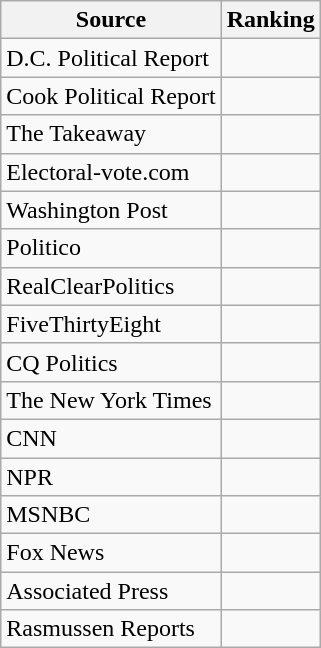<table class="wikitable">
<tr>
<th>Source</th>
<th>Ranking</th>
</tr>
<tr>
<td>D.C. Political Report</td>
<td></td>
</tr>
<tr>
<td>Cook Political Report</td>
<td></td>
</tr>
<tr>
<td>The Takeaway</td>
<td></td>
</tr>
<tr>
<td>Electoral-vote.com</td>
<td></td>
</tr>
<tr>
<td The Washington Post>Washington Post</td>
<td></td>
</tr>
<tr>
<td>Politico</td>
<td></td>
</tr>
<tr>
<td>RealClearPolitics</td>
<td></td>
</tr>
<tr>
<td>FiveThirtyEight</td>
<td></td>
</tr>
<tr>
<td>CQ Politics</td>
<td></td>
</tr>
<tr>
<td>The New York Times</td>
<td></td>
</tr>
<tr>
<td>CNN</td>
<td></td>
</tr>
<tr>
<td>NPR</td>
<td></td>
</tr>
<tr>
<td>MSNBC</td>
<td></td>
</tr>
<tr>
<td>Fox News</td>
<td></td>
</tr>
<tr>
<td>Associated Press</td>
<td></td>
</tr>
<tr>
<td>Rasmussen Reports</td>
<td></td>
</tr>
</table>
